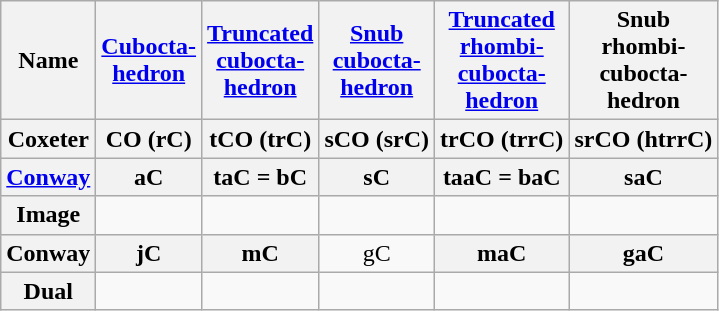<table class=wikitable>
<tr>
<th>Name</th>
<th><a href='#'>Cubocta-<br>hedron</a></th>
<th><a href='#'>Truncated<br>cubocta-<br>hedron</a></th>
<th><a href='#'>Snub<br>cubocta-<br>hedron</a></th>
<th><a href='#'>Truncated<br>rhombi-<br>cubocta-<br>hedron</a></th>
<th>Snub<br>rhombi-<br>cubocta-<br>hedron</th>
</tr>
<tr align=center>
<th>Coxeter</th>
<th>CO (rC)</th>
<th>tCO (trC)</th>
<th>sCO (srC)</th>
<th>trCO (trrC)</th>
<th>srCO (htrrC)</th>
</tr>
<tr align=center>
<th><a href='#'>Conway</a></th>
<th>aC</th>
<th>taC = bC</th>
<th>sC</th>
<th>taaC = baC</th>
<th>saC</th>
</tr>
<tr align=center>
<th>Image</th>
<td></td>
<td></td>
<td></td>
<td></td>
<td></td>
</tr>
<tr align=center>
<th>Conway</th>
<th>jC</th>
<th>mC</th>
<td>gC</td>
<th>maC</th>
<th>gaC</th>
</tr>
<tr align=center>
<th>Dual</th>
<td></td>
<td></td>
<td></td>
<td></td>
<td></td>
</tr>
</table>
